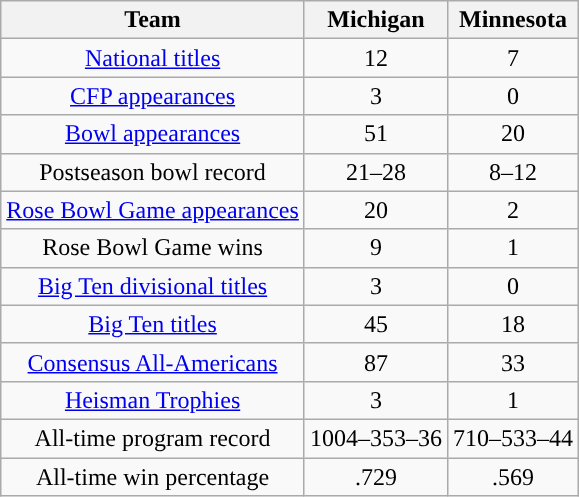<table class="wikitable" style="text-align:center;">
<tr>
<th>Team</th>
<th>Michigan</th>
<th>Minnesota</th>
</tr>
<tr>
<td><a href='#'>National titles</a></td>
<td>12</td>
<td>7</td>
</tr>
<tr>
<td><a href='#'>CFP appearances</a></td>
<td>3</td>
<td>0</td>
</tr>
<tr>
<td><a href='#'>Bowl appearances</a></td>
<td>51</td>
<td>20</td>
</tr>
<tr>
<td>Postseason bowl record</td>
<td>21–28</td>
<td>8–12</td>
</tr>
<tr>
<td><a href='#'>Rose Bowl Game appearances</a></td>
<td>20</td>
<td>2</td>
</tr>
<tr>
<td>Rose Bowl Game wins</td>
<td>9</td>
<td>1</td>
</tr>
<tr>
<td><a href='#'>Big Ten divisional titles</a></td>
<td>3</td>
<td>0</td>
</tr>
<tr>
<td><a href='#'>Big Ten titles</a></td>
<td>45</td>
<td>18</td>
</tr>
<tr>
<td><a href='#'>Consensus All-Americans</a></td>
<td>87</td>
<td>33</td>
</tr>
<tr>
<td><a href='#'>Heisman Trophies</a></td>
<td>3</td>
<td>1</td>
</tr>
<tr>
<td>All-time program record</td>
<td>1004–353–36</td>
<td>710–533–44</td>
</tr>
<tr>
<td>All-time win percentage</td>
<td>.729</td>
<td>.569</td>
</tr>
</table>
